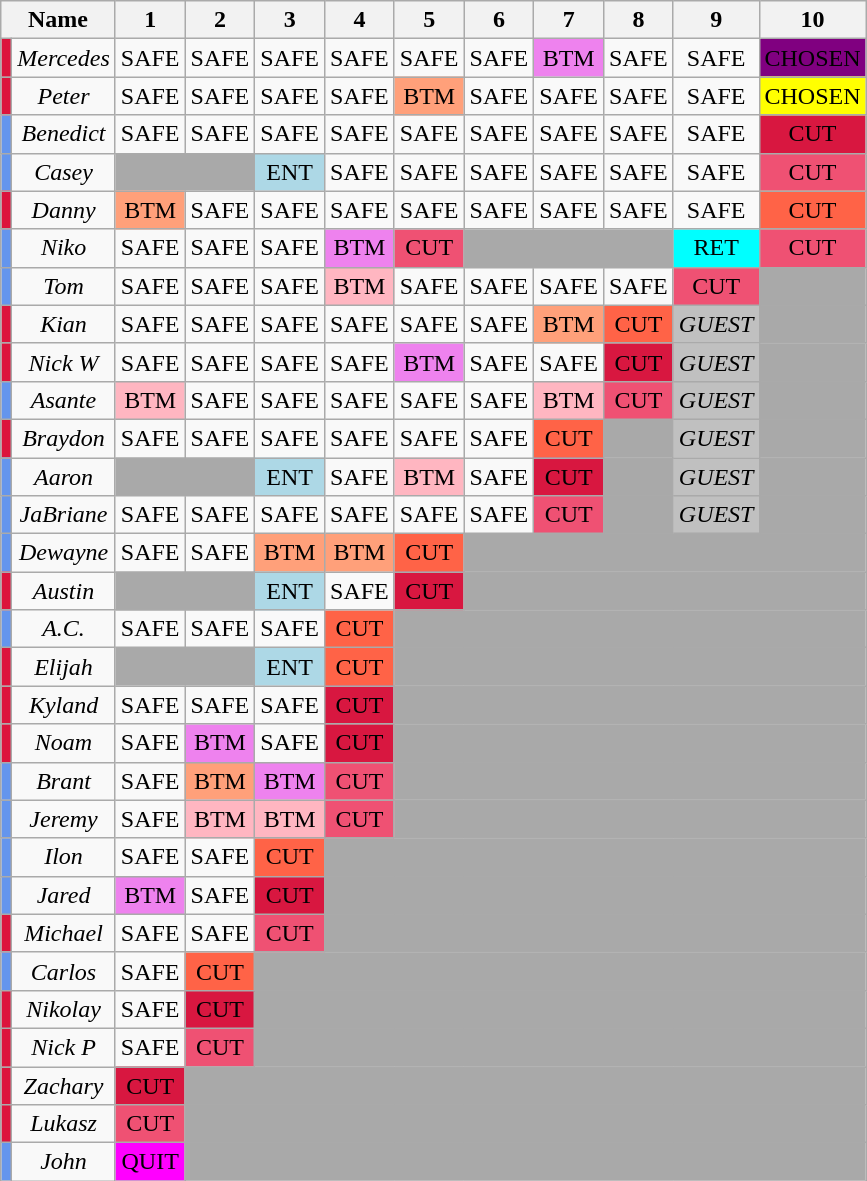<table class="wikitable sortable" style="text-align:center">
<tr>
<th colspan=2>Name</th>
<th>1</th>
<th>2</th>
<th>3</th>
<th>4</th>
<th>5</th>
<th>6</th>
<th>7</th>
<th>8</th>
<th>9</th>
<th>10</th>
</tr>
<tr>
<td style="background:crimson"></td>
<td><em>Mercedes</em></td>
<td>SAFE</td>
<td>SAFE</td>
<td>SAFE</td>
<td>SAFE</td>
<td>SAFE</td>
<td>SAFE</td>
<td style="background:violet">BTM</td>
<td>SAFE</td>
<td>SAFE</td>
<td style="background:purple">CHOSEN</td>
</tr>
<tr>
<td style="background:crimson"></td>
<td><em>Peter</em></td>
<td>SAFE</td>
<td>SAFE</td>
<td>SAFE</td>
<td>SAFE</td>
<td style="background:lightsalmon">BTM</td>
<td>SAFE</td>
<td>SAFE</td>
<td>SAFE</td>
<td>SAFE</td>
<td style="background:yellow">CHOSEN</td>
</tr>
<tr>
<td style="background:#6495ED"></td>
<td><em>Benedict</em></td>
<td>SAFE</td>
<td>SAFE</td>
<td>SAFE</td>
<td>SAFE</td>
<td>SAFE</td>
<td>SAFE</td>
<td>SAFE</td>
<td>SAFE</td>
<td>SAFE</td>
<td style="background:#D81740">CUT</td>
</tr>
<tr>
<td style="background:#6495ED"></td>
<td><em>Casey</em></td>
<td colspan="2" style="background:darkgrey"></td>
<td style="background:lightblue">ENT</td>
<td>SAFE</td>
<td>SAFE</td>
<td>SAFE</td>
<td>SAFE</td>
<td>SAFE</td>
<td>SAFE</td>
<td style="background:#EF5173">CUT</td>
</tr>
<tr>
<td style="background:crimson"></td>
<td><em>Danny</em></td>
<td style="background:lightsalmon">BTM</td>
<td>SAFE</td>
<td>SAFE</td>
<td>SAFE</td>
<td>SAFE</td>
<td>SAFE</td>
<td>SAFE</td>
<td>SAFE</td>
<td>SAFE</td>
<td style="background:tomato">CUT</td>
</tr>
<tr>
<td style="background:#6495ED"></td>
<td><em>Niko</em></td>
<td>SAFE</td>
<td>SAFE</td>
<td>SAFE</td>
<td style="background:violet">BTM</td>
<td style="background:#EF5173">CUT</td>
<td colspan="3" style="background:darkgray"></td>
<td style="background:cyan">RET</td>
<td style="background:#EF5173">CUT</td>
</tr>
<tr>
<td style="background:#6495ED"></td>
<td><em>Tom</em></td>
<td>SAFE</td>
<td>SAFE</td>
<td>SAFE</td>
<td style="background:lightpink">BTM</td>
<td>SAFE</td>
<td>SAFE</td>
<td>SAFE</td>
<td>SAFE</td>
<td style="background:#EF5173">CUT</td>
<td colspan="2" style="background:darkgray"></td>
</tr>
<tr>
<td style="background:crimson"></td>
<td><em>Kian</em></td>
<td>SAFE</td>
<td>SAFE</td>
<td>SAFE</td>
<td>SAFE</td>
<td>SAFE</td>
<td>SAFE</td>
<td style="background:lightsalmon">BTM</td>
<td style="background:tomato">CUT</td>
<td style="background:silver"><em>GUEST</em></td>
<td colspan="2" style="background:darkgray"></td>
</tr>
<tr>
<td style="background:crimson"></td>
<td><em>Nick W</em></td>
<td>SAFE</td>
<td>SAFE</td>
<td>SAFE</td>
<td>SAFE</td>
<td style="background:violet">BTM</td>
<td>SAFE</td>
<td>SAFE</td>
<td style="background:#D81740">CUT</td>
<td style="background:silver"><em>GUEST</em></td>
<td colspan="2" style="background:darkgray"></td>
</tr>
<tr>
<td style="background:#6495ED"></td>
<td><em>Asante</em></td>
<td style="background:lightpink">BTM</td>
<td>SAFE</td>
<td>SAFE</td>
<td>SAFE</td>
<td>SAFE</td>
<td>SAFE</td>
<td style="background:lightpink">BTM</td>
<td style="background:#EF5173">CUT</td>
<td style="background:silver"><em>GUEST</em></td>
<td colspan="2" style="background:darkgray"></td>
</tr>
<tr>
<td style="background:crimson"></td>
<td><em>Braydon</em></td>
<td>SAFE</td>
<td>SAFE</td>
<td>SAFE</td>
<td>SAFE</td>
<td>SAFE</td>
<td>SAFE</td>
<td style="background:tomato">CUT</td>
<td colspan="1" style="background:darkgray"></td>
<td style="background:silver"><em>GUEST</em></td>
<td colspan="1" style="background:darkgray"></td>
</tr>
<tr>
<td style="background:#6495ED"></td>
<td><em>Aaron</em></td>
<td colspan="2" style="background:darkgrey"></td>
<td style="background:lightblue">ENT</td>
<td>SAFE</td>
<td style="background:lightpink">BTM</td>
<td>SAFE</td>
<td style="background:#D81740">CUT</td>
<td colspan="1" style="background:darkgray"></td>
<td style="background:silver"><em>GUEST</em></td>
<td colspan="1" style="background:darkgray"></td>
</tr>
<tr>
<td style="background:#6495ED"></td>
<td><em>JaBriane</em></td>
<td>SAFE</td>
<td>SAFE</td>
<td>SAFE</td>
<td>SAFE</td>
<td>SAFE</td>
<td>SAFE</td>
<td style="background:#EF5173">CUT</td>
<td colspan="1" style="background:darkgray"></td>
<td style="background:silver"><em>GUEST</em></td>
<td colspan="1" style="background:darkgray"></td>
</tr>
<tr>
<td style="background:#6495ED"></td>
<td><em>Dewayne</em></td>
<td>SAFE</td>
<td>SAFE</td>
<td style="background:lightsalmon">BTM</td>
<td style="background:lightsalmon">BTM</td>
<td style="background:tomato">CUT</td>
<td colspan="5" style="background:darkgray"></td>
</tr>
<tr>
<td style="background:crimson"></td>
<td><em>Austin</em></td>
<td colspan="2" style="background:darkgrey"></td>
<td style="background:lightblue">ENT</td>
<td>SAFE</td>
<td style="background:#D81740">CUT</td>
<td colspan="5" style="background:darkgray"></td>
</tr>
<tr>
<td style="background:#6495ED"></td>
<td><em>A.C.</em></td>
<td>SAFE</td>
<td>SAFE</td>
<td>SAFE</td>
<td style="background:tomato">CUT</td>
<td colspan="6" style="background:darkgray"></td>
</tr>
<tr>
<td style="background:crimson"></td>
<td><em>Elijah</em></td>
<td colspan="2" style="background:darkgrey"></td>
<td style="background:lightblue">ENT</td>
<td style="background:tomato">CUT</td>
<td colspan="6" style="background:darkgray"></td>
</tr>
<tr>
<td style="background:crimson"></td>
<td><em>Kyland</em></td>
<td>SAFE</td>
<td>SAFE</td>
<td>SAFE</td>
<td style="background:#D81740">CUT</td>
<td colspan="6" style="background:darkgray"></td>
</tr>
<tr>
<td style="background:crimson"></td>
<td><em>Noam</em></td>
<td>SAFE</td>
<td style="background:violet">BTM</td>
<td>SAFE</td>
<td style="background:#D81740">CUT</td>
<td colspan="6" style="background:darkgray"></td>
</tr>
<tr>
<td style="background:#6495ED"></td>
<td><em>Brant</em></td>
<td>SAFE</td>
<td style="background:lightsalmon">BTM</td>
<td style="background:violet">BTM</td>
<td style="background:#EF5173">CUT</td>
<td colspan="6" style="background:darkgray"></td>
</tr>
<tr>
<td style="background:#6495ED"></td>
<td><em>Jeremy</em></td>
<td>SAFE</td>
<td style="background:lightpink">BTM</td>
<td style="background:lightpink">BTM</td>
<td style="background:#EF5173">CUT</td>
<td colspan="6" style="background:darkgray"></td>
</tr>
<tr>
<td style="background:#6495ED"></td>
<td><em>Ilon</em></td>
<td>SAFE</td>
<td>SAFE</td>
<td style="background:tomato">CUT</td>
<td colspan="7" style="background:darkgray"></td>
</tr>
<tr>
<td style="background:#6495ED"></td>
<td><em>Jared</em></td>
<td style="background:violet">BTM</td>
<td>SAFE</td>
<td style="background:#D81740">CUT</td>
<td colspan="7" style="background:darkgray"></td>
</tr>
<tr>
<td style="background:crimson"></td>
<td><em>Michael</em></td>
<td>SAFE</td>
<td>SAFE</td>
<td style="background:#EF5173">CUT</td>
<td colspan="7" style="background:darkgray"></td>
</tr>
<tr>
<td style="background:#6495ED"></td>
<td><em>Carlos</em></td>
<td>SAFE</td>
<td style="background:tomato">CUT</td>
<td colspan="8" style="background:darkgray"></td>
</tr>
<tr>
<td style="background:crimson"></td>
<td><em>Nikolay</em></td>
<td>SAFE</td>
<td style="background:#D81740">CUT</td>
<td colspan="8" style="background:darkgray"></td>
</tr>
<tr>
<td style="background:crimson"></td>
<td><em>Nick P</em></td>
<td>SAFE</td>
<td style="background:#EF5173">CUT</td>
<td colspan="8" style="background:darkgray"></td>
</tr>
<tr>
<td style="background:crimson"></td>
<td><em>Zachary</em></td>
<td style="background:#D81740">CUT</td>
<td colspan="9" style="background:darkgray"></td>
</tr>
<tr>
<td style="background:crimson"></td>
<td><em>Lukasz</em></td>
<td style="background:#EF5173">CUT</td>
<td colspan="9" style="background:darkgray"></td>
</tr>
<tr>
<td style="background:#6495ED"></td>
<td><em>John</em></td>
<td style="background:magenta">QUIT</td>
<td colspan="9" style="background:darkgray"></td>
</tr>
</table>
